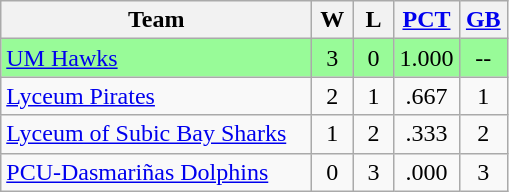<table class="wikitable" style="text-align:center;">
<tr>
<th width=200px>Team</th>
<th width=20px>W</th>
<th width=20px>L</th>
<th width=30px><a href='#'>PCT</a></th>
<th width=25px><a href='#'>GB</a></th>
</tr>
<tr bgcolor=#98fb98>
<td align=left><a href='#'>UM Hawks</a></td>
<td>3</td>
<td>0</td>
<td>1.000</td>
<td>--</td>
</tr>
<tr>
<td align=left><a href='#'>Lyceum Pirates</a></td>
<td>2</td>
<td>1</td>
<td>.667</td>
<td>1</td>
</tr>
<tr>
<td align=left><a href='#'>Lyceum of Subic Bay Sharks</a></td>
<td>1</td>
<td>2</td>
<td>.333</td>
<td>2</td>
</tr>
<tr>
<td align=left><a href='#'>PCU-Dasmariñas Dolphins</a></td>
<td>0</td>
<td>3</td>
<td>.000</td>
<td>3</td>
</tr>
</table>
